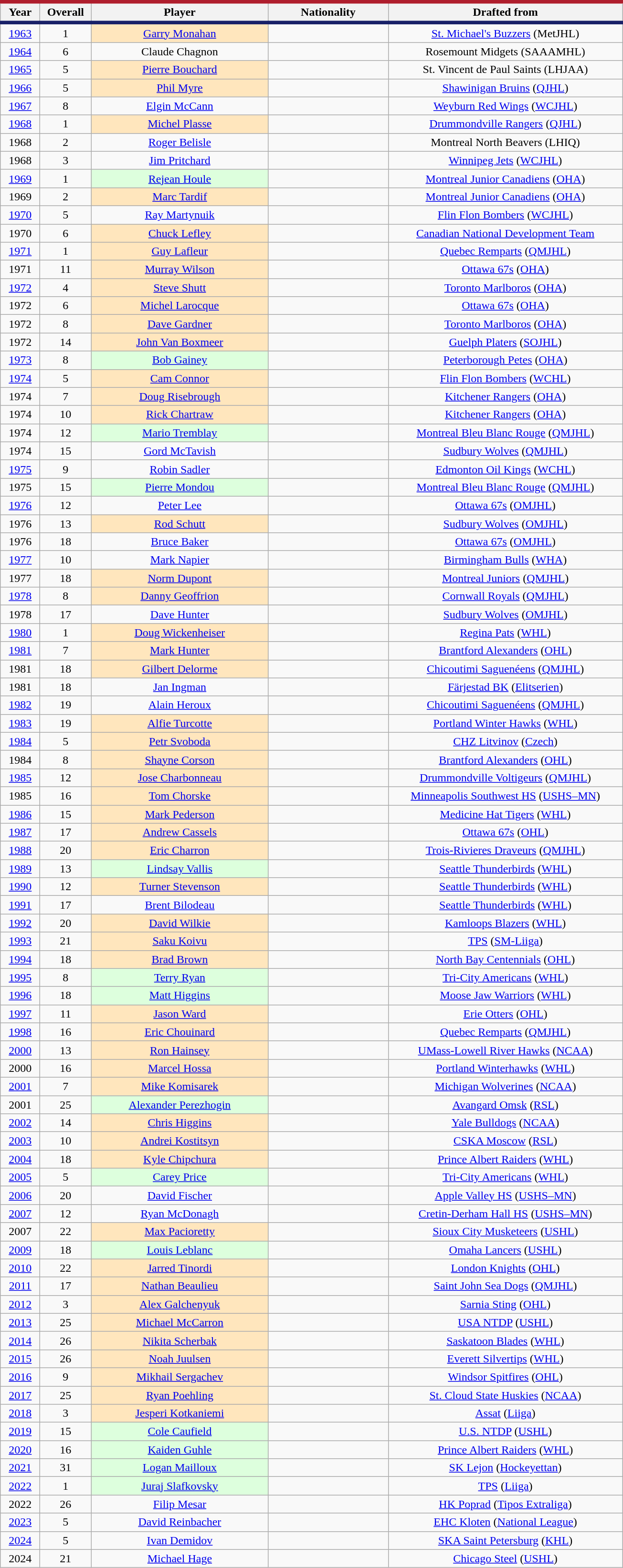<table class="wikitable sortable" style="text-align:center">
<tr style= "background:#FFFFFF; border-top:#AF1E2D 5px solid; border-bottom:#192168 5px solid;">
<th style="width:3em">Year</th>
<th style="width:4em">Overall</th>
<th style="width:15em">Player</th>
<th style="width:10em">Nationality</th>
<th style="width:20em">Drafted from</th>
</tr>
<tr>
<td><a href='#'>1963</a></td>
<td>1</td>
<td align="center" bgcolor="#FFE6BD"><a href='#'>Garry Monahan</a></td>
<td></td>
<td><a href='#'>St. Michael's Buzzers</a> (MetJHL)</td>
</tr>
<tr>
<td><a href='#'>1964</a></td>
<td>6</td>
<td>Claude Chagnon</td>
<td></td>
<td>Rosemount Midgets (SAAAMHL)</td>
</tr>
<tr>
<td><a href='#'>1965</a></td>
<td>5</td>
<td align="center" bgcolor="#FFE6BD"><a href='#'>Pierre Bouchard</a></td>
<td></td>
<td>St. Vincent de Paul Saints (LHJAA)</td>
</tr>
<tr>
<td><a href='#'>1966</a></td>
<td>5</td>
<td align="center" bgcolor="#FFE6BD"><a href='#'>Phil Myre</a></td>
<td></td>
<td><a href='#'> Shawinigan Bruins</a> (<a href='#'>QJHL</a>)</td>
</tr>
<tr>
<td><a href='#'>1967</a></td>
<td>8</td>
<td><a href='#'>Elgin McCann</a></td>
<td></td>
<td><a href='#'>Weyburn Red Wings</a> (<a href='#'>WCJHL</a>)</td>
</tr>
<tr>
<td><a href='#'>1968</a></td>
<td>1</td>
<td align="center" bgcolor="#FFE6BD"><a href='#'>Michel Plasse</a></td>
<td></td>
<td><a href='#'>Drummondville Rangers</a> (<a href='#'>QJHL</a>)</td>
</tr>
<tr>
<td>1968</td>
<td>2</td>
<td><a href='#'>Roger Belisle</a></td>
<td></td>
<td>Montreal North Beavers (LHIQ)</td>
</tr>
<tr>
<td>1968</td>
<td>3</td>
<td><a href='#'>Jim Pritchard</a></td>
<td></td>
<td><a href='#'>Winnipeg Jets</a> (<a href='#'>WCJHL</a>)</td>
</tr>
<tr>
<td><a href='#'>1969</a></td>
<td>1</td>
<td align="center" bgcolor="#DDFFDD"><a href='#'>Rejean Houle</a></td>
<td></td>
<td><a href='#'>Montreal Junior Canadiens</a> (<a href='#'>OHA</a>)</td>
</tr>
<tr>
<td>1969</td>
<td>2</td>
<td align="center" bgcolor="#FFE6BD"><a href='#'>Marc Tardif</a></td>
<td></td>
<td><a href='#'>Montreal Junior Canadiens</a> (<a href='#'>OHA</a>)</td>
</tr>
<tr>
<td><a href='#'>1970</a></td>
<td>5</td>
<td><a href='#'>Ray Martynuik</a></td>
<td></td>
<td><a href='#'>Flin Flon Bombers</a> (<a href='#'>WCJHL</a>)</td>
</tr>
<tr>
<td>1970</td>
<td>6</td>
<td align="center" bgcolor="#FFE6BD"><a href='#'>Chuck Lefley</a></td>
<td></td>
<td><a href='#'>Canadian National Development Team</a></td>
</tr>
<tr>
<td><a href='#'>1971</a></td>
<td>1</td>
<td align="center" bgcolor="#FFE6BD"><a href='#'>Guy Lafleur</a></td>
<td></td>
<td><a href='#'>Quebec Remparts</a> (<a href='#'>QMJHL</a>)</td>
</tr>
<tr>
<td>1971</td>
<td>11</td>
<td align="center" bgcolor="#FFE6BD"><a href='#'>Murray Wilson</a></td>
<td></td>
<td><a href='#'>Ottawa 67s</a> (<a href='#'>OHA</a>)</td>
</tr>
<tr>
<td><a href='#'>1972</a></td>
<td>4</td>
<td align="center" bgcolor="#FFE6BD"><a href='#'>Steve Shutt</a></td>
<td></td>
<td><a href='#'>Toronto Marlboros</a> (<a href='#'>OHA</a>)</td>
</tr>
<tr>
<td>1972</td>
<td>6</td>
<td align="center" bgcolor="#FFE6BD"><a href='#'>Michel Larocque</a></td>
<td></td>
<td><a href='#'>Ottawa 67s</a> (<a href='#'>OHA</a>)</td>
</tr>
<tr>
<td>1972</td>
<td>8</td>
<td align="center" bgcolor="#FFE6BD"><a href='#'>Dave Gardner</a></td>
<td></td>
<td><a href='#'>Toronto Marlboros</a> (<a href='#'>OHA</a>)</td>
</tr>
<tr>
<td>1972</td>
<td>14</td>
<td align="center" bgcolor="#FFE6BD"><a href='#'>John Van Boxmeer</a></td>
<td></td>
<td><a href='#'>Guelph Platers</a> (<a href='#'>SOJHL</a>)</td>
</tr>
<tr>
<td><a href='#'>1973</a></td>
<td>8</td>
<td align="center" bgcolor="#DDFFDD"><a href='#'>Bob Gainey</a></td>
<td></td>
<td><a href='#'>Peterborough Petes</a> (<a href='#'>OHA</a>)</td>
</tr>
<tr>
<td><a href='#'>1974</a></td>
<td>5</td>
<td align="center" bgcolor="#FFE6BD"><a href='#'>Cam Connor</a></td>
<td></td>
<td><a href='#'>Flin Flon Bombers</a> (<a href='#'>WCHL</a>)</td>
</tr>
<tr>
<td>1974</td>
<td>7</td>
<td align="center" bgcolor="#FFE6BD"><a href='#'>Doug Risebrough</a></td>
<td></td>
<td><a href='#'>Kitchener Rangers</a> (<a href='#'>OHA</a>)</td>
</tr>
<tr>
<td>1974</td>
<td>10</td>
<td align="center" bgcolor="#FFE6BD"><a href='#'>Rick Chartraw</a></td>
<td></td>
<td><a href='#'>Kitchener Rangers</a> (<a href='#'>OHA</a>)</td>
</tr>
<tr>
<td>1974</td>
<td>12</td>
<td align="center" bgcolor="#DDFFDD"><a href='#'>Mario Tremblay</a></td>
<td></td>
<td><a href='#'>Montreal Bleu Blanc Rouge</a> (<a href='#'>QMJHL</a>)</td>
</tr>
<tr>
<td>1974</td>
<td>15</td>
<td><a href='#'>Gord McTavish</a></td>
<td></td>
<td><a href='#'>Sudbury Wolves</a> (<a href='#'>QMJHL</a>)</td>
</tr>
<tr>
<td><a href='#'>1975</a></td>
<td>9</td>
<td><a href='#'>Robin Sadler</a></td>
<td></td>
<td><a href='#'>Edmonton Oil Kings</a> (<a href='#'>WCHL</a>)</td>
</tr>
<tr>
<td>1975</td>
<td>15</td>
<td align="center" bgcolor="#DDFFDD"><a href='#'>Pierre Mondou</a></td>
<td></td>
<td><a href='#'>Montreal Bleu Blanc Rouge</a> (<a href='#'>QMJHL</a>)</td>
</tr>
<tr>
<td><a href='#'>1976</a></td>
<td>12</td>
<td><a href='#'>Peter Lee</a></td>
<td></td>
<td><a href='#'>Ottawa 67s</a> (<a href='#'>OMJHL</a>)</td>
</tr>
<tr>
<td>1976</td>
<td>13</td>
<td align="center" bgcolor="#FFE6BD"><a href='#'>Rod Schutt</a></td>
<td></td>
<td><a href='#'>Sudbury Wolves</a> (<a href='#'>OMJHL</a>)</td>
</tr>
<tr>
<td>1976</td>
<td>18</td>
<td><a href='#'>Bruce Baker</a></td>
<td></td>
<td><a href='#'>Ottawa 67s</a> (<a href='#'>OMJHL</a>)</td>
</tr>
<tr>
<td><a href='#'>1977</a></td>
<td>10</td>
<td><a href='#'>Mark Napier</a></td>
<td></td>
<td><a href='#'>Birmingham Bulls</a> (<a href='#'>WHA</a>)</td>
</tr>
<tr>
<td>1977</td>
<td>18</td>
<td align="center" bgcolor="#FFE6BD"><a href='#'>Norm Dupont</a></td>
<td></td>
<td><a href='#'>Montreal Juniors</a> (<a href='#'>QMJHL</a>)</td>
</tr>
<tr>
<td><a href='#'>1978</a></td>
<td>8</td>
<td align="center" bgcolor="#FFE6BD"><a href='#'>Danny Geoffrion</a></td>
<td></td>
<td><a href='#'>Cornwall Royals</a> (<a href='#'>QMJHL</a>)</td>
</tr>
<tr>
<td>1978</td>
<td>17</td>
<td><a href='#'>Dave Hunter</a></td>
<td></td>
<td><a href='#'>Sudbury Wolves</a> (<a href='#'>OMJHL</a>)</td>
</tr>
<tr>
<td><a href='#'>1980</a></td>
<td>1</td>
<td align="center" bgcolor="#FFE6BD"><a href='#'>Doug Wickenheiser</a></td>
<td></td>
<td><a href='#'>Regina Pats</a> (<a href='#'>WHL</a>)</td>
</tr>
<tr>
<td><a href='#'>1981</a></td>
<td>7</td>
<td align="center" bgcolor="#FFE6BD"><a href='#'>Mark Hunter</a></td>
<td></td>
<td><a href='#'>Brantford Alexanders</a> (<a href='#'>OHL</a>)</td>
</tr>
<tr>
<td>1981</td>
<td>18</td>
<td align="center" bgcolor="#FFE6BD"><a href='#'>Gilbert Delorme</a></td>
<td></td>
<td><a href='#'>Chicoutimi Saguenéens</a> (<a href='#'>QMJHL</a>)</td>
</tr>
<tr>
<td>1981</td>
<td>18</td>
<td><a href='#'>Jan Ingman</a></td>
<td></td>
<td><a href='#'>Färjestad BK</a> (<a href='#'>Elitserien</a>)</td>
</tr>
<tr>
<td><a href='#'>1982</a></td>
<td>19</td>
<td><a href='#'>Alain Heroux</a></td>
<td></td>
<td><a href='#'>Chicoutimi Saguenéens</a> (<a href='#'>QMJHL</a>)</td>
</tr>
<tr>
<td><a href='#'>1983</a></td>
<td>19</td>
<td align="center" bgcolor="#FFE6BD"><a href='#'>Alfie Turcotte</a></td>
<td></td>
<td><a href='#'>Portland Winter Hawks</a> (<a href='#'>WHL</a>)</td>
</tr>
<tr>
<td><a href='#'>1984</a></td>
<td>5</td>
<td align="center" bgcolor="#FFE6BD"><a href='#'>Petr Svoboda</a></td>
<td></td>
<td><a href='#'>	CHZ Litvinov</a> (<a href='#'>Czech</a>)</td>
</tr>
<tr>
<td>1984</td>
<td>8</td>
<td align="center" bgcolor="#FFE6BD"><a href='#'>Shayne Corson</a></td>
<td></td>
<td><a href='#'>Brantford Alexanders</a> (<a href='#'>OHL</a>)</td>
</tr>
<tr>
<td><a href='#'>1985</a></td>
<td>12</td>
<td align="center" bgcolor="#FFE6BD"><a href='#'>Jose Charbonneau</a></td>
<td></td>
<td><a href='#'>Drummondville Voltigeurs</a> (<a href='#'>QMJHL</a>)</td>
</tr>
<tr>
<td>1985</td>
<td>16</td>
<td align="center" bgcolor="#FFE6BD"><a href='#'>Tom Chorske</a></td>
<td></td>
<td><a href='#'>Minneapolis Southwest HS</a> (<a href='#'>USHS–MN</a>)</td>
</tr>
<tr>
<td><a href='#'>1986</a></td>
<td>15</td>
<td align="center" bgcolor="#FFE6BD"><a href='#'>Mark Pederson</a></td>
<td></td>
<td><a href='#'>Medicine Hat Tigers</a> (<a href='#'>WHL</a>)</td>
</tr>
<tr>
<td><a href='#'>1987</a></td>
<td>17</td>
<td align="center" bgcolor="#FFE6BD"><a href='#'>Andrew Cassels</a></td>
<td></td>
<td><a href='#'>Ottawa 67s</a> (<a href='#'>OHL</a>)</td>
</tr>
<tr>
<td><a href='#'>1988</a></td>
<td>20</td>
<td align="center" bgcolor="#FFE6BD"><a href='#'>Eric Charron</a></td>
<td></td>
<td><a href='#'>Trois-Rivieres Draveurs</a> (<a href='#'>QMJHL</a>)</td>
</tr>
<tr>
<td><a href='#'>1989</a></td>
<td>13</td>
<td align="center" bgcolor="#DDFFDD"><a href='#'>Lindsay Vallis</a></td>
<td></td>
<td><a href='#'>Seattle Thunderbirds</a> (<a href='#'>WHL</a>)</td>
</tr>
<tr>
<td><a href='#'>1990</a></td>
<td>12</td>
<td align="center" bgcolor="#FFE6BD"><a href='#'>Turner Stevenson</a></td>
<td></td>
<td><a href='#'>Seattle Thunderbirds</a> (<a href='#'>WHL</a>)</td>
</tr>
<tr>
<td><a href='#'>1991</a></td>
<td>17</td>
<td><a href='#'>Brent Bilodeau</a></td>
<td></td>
<td><a href='#'>Seattle Thunderbirds</a> (<a href='#'>WHL</a>)</td>
</tr>
<tr>
<td><a href='#'>1992</a></td>
<td>20</td>
<td align="center" bgcolor="#FFE6BD"><a href='#'>David Wilkie</a></td>
<td></td>
<td><a href='#'>Kamloops Blazers</a> (<a href='#'>WHL</a>)</td>
</tr>
<tr>
<td><a href='#'>1993</a></td>
<td>21</td>
<td align="center" bgcolor="#FFE6BD"><a href='#'>Saku Koivu</a></td>
<td></td>
<td><a href='#'>TPS</a> (<a href='#'>SM-Liiga</a>)</td>
</tr>
<tr>
<td><a href='#'>1994</a></td>
<td>18</td>
<td align="center" bgcolor="#FFE6BD"><a href='#'>Brad Brown</a></td>
<td></td>
<td><a href='#'>North Bay Centennials</a> (<a href='#'>OHL</a>)</td>
</tr>
<tr>
<td><a href='#'>1995</a></td>
<td>8</td>
<td align="center" bgcolor="#DDFFDD"><a href='#'>Terry Ryan</a></td>
<td></td>
<td><a href='#'>Tri-City Americans</a> (<a href='#'>WHL</a>)</td>
</tr>
<tr>
<td><a href='#'>1996</a></td>
<td>18</td>
<td align="center" bgcolor="#DDFFDD"><a href='#'>Matt Higgins</a></td>
<td></td>
<td><a href='#'>Moose Jaw Warriors</a> (<a href='#'>WHL</a>)</td>
</tr>
<tr>
<td><a href='#'>1997</a></td>
<td>11</td>
<td align="center" bgcolor="#FFE6BD"><a href='#'>Jason Ward</a></td>
<td></td>
<td><a href='#'>Erie Otters</a> (<a href='#'>OHL</a>)</td>
</tr>
<tr>
<td><a href='#'>1998</a></td>
<td>16</td>
<td align="center" bgcolor="#FFE6BD"><a href='#'>Eric Chouinard</a></td>
<td></td>
<td><a href='#'>Quebec Remparts</a> (<a href='#'>QMJHL</a>)</td>
</tr>
<tr>
<td><a href='#'>2000</a></td>
<td>13</td>
<td align="center" bgcolor="#FFE6BD"><a href='#'>Ron Hainsey</a></td>
<td></td>
<td><a href='#'>UMass-Lowell River Hawks</a> (<a href='#'>NCAA</a>)</td>
</tr>
<tr>
<td>2000</td>
<td>16</td>
<td align="center" bgcolor="#FFE6BD"><a href='#'>Marcel Hossa</a></td>
<td></td>
<td><a href='#'>Portland Winterhawks</a> (<a href='#'>WHL</a>)</td>
</tr>
<tr>
<td><a href='#'>2001</a></td>
<td>7</td>
<td align="center" bgcolor="#FFE6BD"><a href='#'>Mike Komisarek</a></td>
<td></td>
<td><a href='#'>Michigan Wolverines</a> (<a href='#'>NCAA</a>)</td>
</tr>
<tr>
<td>2001</td>
<td>25</td>
<td align="center" bgcolor="#DDFFDD"><a href='#'>Alexander Perezhogin</a></td>
<td></td>
<td><a href='#'>Avangard Omsk</a> (<a href='#'>RSL</a>)</td>
</tr>
<tr>
<td><a href='#'>2002</a></td>
<td>14</td>
<td align="center" bgcolor="#FFE6BD"><a href='#'>Chris Higgins</a></td>
<td></td>
<td><a href='#'>Yale Bulldogs</a> (<a href='#'>NCAA</a>)</td>
</tr>
<tr>
<td><a href='#'>2003</a></td>
<td>10</td>
<td align="center" bgcolor="#FFE6BD"><a href='#'>Andrei Kostitsyn</a></td>
<td></td>
<td><a href='#'>CSKA Moscow</a> (<a href='#'>RSL</a>)</td>
</tr>
<tr>
<td><a href='#'>2004</a></td>
<td>18</td>
<td align="center" bgcolor="#FFE6BD"><a href='#'>Kyle Chipchura</a></td>
<td></td>
<td><a href='#'>Prince Albert Raiders</a> (<a href='#'>WHL</a>)</td>
</tr>
<tr>
<td><a href='#'>2005</a></td>
<td>5</td>
<td align="center" bgcolor="#DDFFDD"><a href='#'>Carey Price</a></td>
<td></td>
<td><a href='#'>Tri-City Americans</a> (<a href='#'>WHL</a>)</td>
</tr>
<tr>
<td><a href='#'>2006</a></td>
<td>20</td>
<td><a href='#'>David Fischer</a></td>
<td></td>
<td><a href='#'>Apple Valley HS</a> (<a href='#'>USHS–MN</a>)</td>
</tr>
<tr>
<td><a href='#'>2007</a></td>
<td>12</td>
<td><a href='#'>Ryan McDonagh</a></td>
<td></td>
<td><a href='#'>Cretin-Derham Hall HS</a> (<a href='#'>USHS–MN</a>)</td>
</tr>
<tr>
<td>2007</td>
<td>22</td>
<td align="center" bgcolor="#FFE6BD"><a href='#'>Max Pacioretty</a></td>
<td></td>
<td><a href='#'>Sioux City Musketeers</a> (<a href='#'>USHL</a>)</td>
</tr>
<tr>
<td><a href='#'>2009</a></td>
<td>18</td>
<td align="center" bgcolor="#DDFFDD"><a href='#'>Louis Leblanc</a></td>
<td></td>
<td><a href='#'>Omaha Lancers</a> (<a href='#'>USHL</a>)</td>
</tr>
<tr>
<td><a href='#'>2010</a></td>
<td>22</td>
<td align="center" bgcolor="#FFE6BD"><a href='#'>Jarred Tinordi</a></td>
<td></td>
<td><a href='#'>London Knights</a> (<a href='#'>OHL</a>)</td>
</tr>
<tr>
<td><a href='#'>2011</a></td>
<td>17</td>
<td align="center" bgcolor="#FFE6BD"><a href='#'>Nathan Beaulieu</a></td>
<td></td>
<td><a href='#'>Saint John Sea Dogs</a> (<a href='#'>QMJHL</a>)</td>
</tr>
<tr>
<td><a href='#'>2012</a></td>
<td>3</td>
<td align="center" bgcolor="#FFE6BD"><a href='#'>Alex Galchenyuk</a></td>
<td></td>
<td><a href='#'>Sarnia Sting</a> (<a href='#'>OHL</a>)</td>
</tr>
<tr>
<td><a href='#'>2013</a></td>
<td>25</td>
<td align="center" bgcolor="#FFE6BD"><a href='#'>Michael McCarron</a></td>
<td></td>
<td><a href='#'>USA NTDP</a> (<a href='#'>USHL</a>)</td>
</tr>
<tr>
<td><a href='#'>2014</a></td>
<td>26</td>
<td align="center" bgcolor="#FFE6BD"><a href='#'>Nikita Scherbak</a></td>
<td></td>
<td><a href='#'>Saskatoon Blades</a> (<a href='#'>WHL</a>)</td>
</tr>
<tr>
<td><a href='#'>2015</a></td>
<td>26</td>
<td align="center" bgcolor="#FFE6BD"><a href='#'>Noah Juulsen</a></td>
<td></td>
<td><a href='#'>Everett Silvertips</a> (<a href='#'>WHL</a>)</td>
</tr>
<tr>
<td><a href='#'>2016</a></td>
<td>9</td>
<td align="center" bgcolor="#FFE6BD"><a href='#'>Mikhail Sergachev</a></td>
<td></td>
<td><a href='#'>Windsor Spitfires</a> (<a href='#'>OHL</a>)</td>
</tr>
<tr>
<td><a href='#'>2017</a></td>
<td>25</td>
<td align="center" bgcolor="#FFE6BD"><a href='#'>Ryan Poehling</a></td>
<td></td>
<td><a href='#'>St. Cloud State Huskies</a> (<a href='#'>NCAA</a>)</td>
</tr>
<tr>
<td><a href='#'>2018</a></td>
<td>3</td>
<td align="center" bgcolor="#FFE6BD"><a href='#'>Jesperi Kotkaniemi</a></td>
<td></td>
<td><a href='#'>Assat</a> (<a href='#'>Liiga</a>)</td>
</tr>
<tr>
<td><a href='#'>2019</a></td>
<td>15</td>
<td align="center" bgcolor="#DDFFDD"><a href='#'>Cole Caufield</a></td>
<td></td>
<td><a href='#'>U.S. NTDP</a> (<a href='#'>USHL</a>)</td>
</tr>
<tr>
<td><a href='#'>2020</a></td>
<td>16</td>
<td align="center" bgcolor="#DDFFDD"><a href='#'>Kaiden Guhle</a></td>
<td></td>
<td><a href='#'>Prince Albert Raiders</a> (<a href='#'>WHL</a>)</td>
</tr>
<tr>
<td><a href='#'>2021</a></td>
<td>31</td>
<td align="center" bgcolor="#DDFFDD"><a href='#'>Logan Mailloux</a></td>
<td></td>
<td><a href='#'>SK Lejon</a> (<a href='#'>Hockeyettan</a>)</td>
</tr>
<tr>
<td><a href='#'>2022</a></td>
<td>1</td>
<td align="center" bgcolor="#DDFFDD"><a href='#'>Juraj Slafkovsky</a></td>
<td></td>
<td><a href='#'>TPS</a> (<a href='#'>Liiga</a>)</td>
</tr>
<tr>
<td>2022</td>
<td>26</td>
<td><a href='#'>Filip Mesar</a></td>
<td></td>
<td><a href='#'>HK Poprad</a> (<a href='#'>Tipos Extraliga</a>)</td>
</tr>
<tr>
<td><a href='#'>2023</a></td>
<td>5</td>
<td><a href='#'>David Reinbacher</a></td>
<td></td>
<td><a href='#'>EHC Kloten</a> (<a href='#'>National League</a>)</td>
</tr>
<tr>
<td><a href='#'>2024</a></td>
<td>5</td>
<td><a href='#'>Ivan Demidov</a></td>
<td></td>
<td><a href='#'>SKA Saint Petersburg</a> (<a href='#'>KHL</a>)</td>
</tr>
<tr>
<td>2024</td>
<td>21</td>
<td><a href='#'>Michael Hage</a></td>
<td></td>
<td><a href='#'>Chicago Steel</a> (<a href='#'>USHL</a>)</td>
</tr>
</table>
